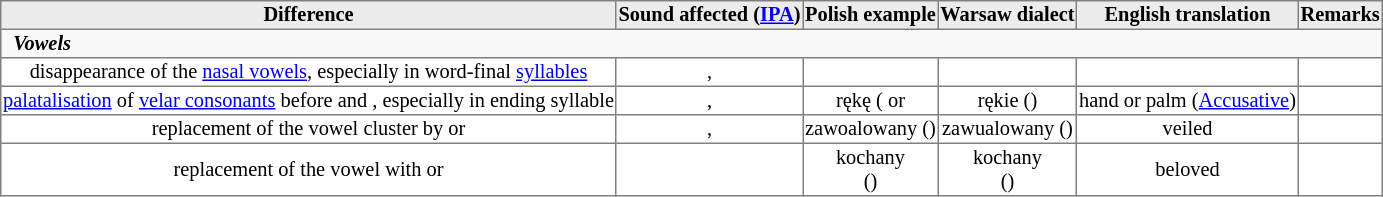<table border="1" cellpadding="1" cellspacing="0" style="font-size: 85%; border: gray solid 1px; border-collapse: collapse; text-align: center;">
<tr style="background: #ececec;">
<th>Difference</th>
<th>Sound affected (<a href='#'>IPA</a>)</th>
<th>Polish example</th>
<th>Warsaw dialect</th>
<th>English translation</th>
<th>Remarks</th>
</tr>
<tr>
<th colspan="14" style="background: #f9f9f9; text-align: left;">  <em>Vowels</em></th>
</tr>
<tr>
<td>disappearance of the <a href='#'>nasal vowels</a>, especially in word-final <a href='#'>syllables</a></td>
<td>, </td>
<td></td>
<td></td>
<td></td>
<td></td>
</tr>
<tr>
<td><a href='#'>palatalisation</a> of <a href='#'>velar consonants</a> before  and , especially in ending syllable</td>
<td>, </td>
<td>rękę ( or </td>
<td>rękie ()</td>
<td>hand or palm (<a href='#'>Accusative</a>)</td>
<td></td>
</tr>
<tr>
<td>replacement of the vowel cluster  by  or </td>
<td>,</td>
<td>zawoalowany ()</td>
<td>zawualowany ()</td>
<td>veiled</td>
<td></td>
</tr>
<tr>
<td>replacement of the vowel  with  or </td>
<td></td>
<td>kochany <br>()</td>
<td>kochany <br>()</td>
<td>beloved</td>
<td></td>
</tr>
</table>
